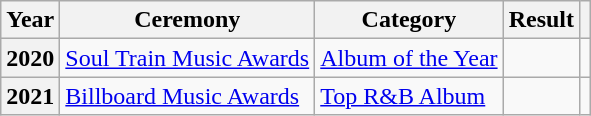<table class="wikitable sortable plainrowheaders" style="border:none; margin:0;">
<tr>
<th scope="col">Year</th>
<th scope="col">Ceremony</th>
<th scope="col">Category</th>
<th scope="col">Result</th>
<th scope="col" class="unsortable"></th>
</tr>
<tr>
<th scope="row" rowspan="1">2020</th>
<td><a href='#'>Soul Train Music Awards</a></td>
<td><a href='#'>Album of the Year</a></td>
<td></td>
<td style="text-align:center;"></td>
</tr>
<tr>
<th scope="row" rowspan="1">2021</th>
<td><a href='#'>Billboard Music Awards</a></td>
<td><a href='#'>Top R&B Album</a></td>
<td></td>
<td style="text-align:center;"></td>
</tr>
<tr>
</tr>
</table>
